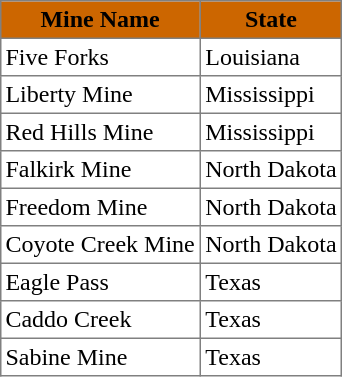<table class="toccolours sortable" border="1" cellpadding="3" style="border-collapse:collapse;margin:1em auto;">
<tr style="background:#c60;">
<th>Mine Name</th>
<th>State</th>
</tr>
<tr>
<td>Five Forks</td>
<td>Louisiana</td>
</tr>
<tr>
<td>Liberty Mine</td>
<td>Mississippi</td>
</tr>
<tr>
<td>Red Hills Mine</td>
<td>Mississippi</td>
</tr>
<tr>
<td>Falkirk Mine</td>
<td>North Dakota</td>
</tr>
<tr>
<td>Freedom Mine</td>
<td>North Dakota</td>
</tr>
<tr>
<td>Coyote Creek Mine</td>
<td>North Dakota</td>
</tr>
<tr>
<td>Eagle Pass</td>
<td>Texas</td>
</tr>
<tr>
<td>Caddo Creek</td>
<td>Texas</td>
</tr>
<tr>
<td>Sabine Mine</td>
<td>Texas</td>
</tr>
</table>
